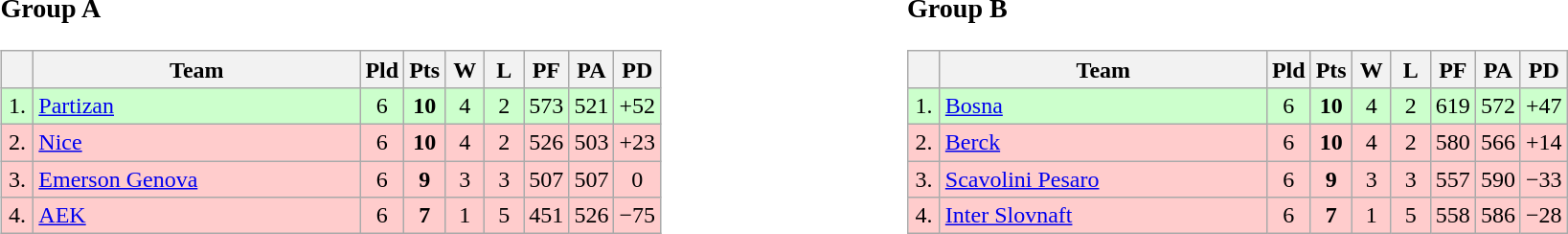<table>
<tr>
<td style="vertical-align:top; width:33%;"><br><h3>Group A</h3><table class="wikitable" style="text-align:center">
<tr>
<th width=15></th>
<th width=220>Team</th>
<th width=20>Pld</th>
<th width=20>Pts</th>
<th width=20>W</th>
<th width=20>L</th>
<th width=20>PF</th>
<th width=20>PA</th>
<th width=20>PD</th>
</tr>
<tr style="background: #ccffcc;">
<td>1.</td>
<td align=left> <a href='#'>Partizan</a></td>
<td>6</td>
<td><strong>10</strong></td>
<td>4</td>
<td>2</td>
<td>573</td>
<td>521</td>
<td>+52</td>
</tr>
<tr style="background: #ffcccc;">
<td>2.</td>
<td align=left> <a href='#'>Nice</a></td>
<td>6</td>
<td><strong>10</strong></td>
<td>4</td>
<td>2</td>
<td>526</td>
<td>503</td>
<td>+23</td>
</tr>
<tr style="background: #ffcccc;">
<td>3.</td>
<td align=left> <a href='#'>Emerson Genova</a></td>
<td>6</td>
<td><strong>9</strong></td>
<td>3</td>
<td>3</td>
<td>507</td>
<td>507</td>
<td>0</td>
</tr>
<tr style="background: #ffcccc;">
<td>4.</td>
<td align=left> <a href='#'>AEK</a></td>
<td>6</td>
<td><strong>7</strong></td>
<td>1</td>
<td>5</td>
<td>451</td>
<td>526</td>
<td>−75</td>
</tr>
</table>
</td>
<td style="vertical-align:top; width:33%;"><br><h3>Group B</h3><table class="wikitable" style="text-align:center">
<tr>
<th width=15></th>
<th width=220>Team</th>
<th width=20>Pld</th>
<th width=20>Pts</th>
<th width=20>W</th>
<th width=20>L</th>
<th width=20>PF</th>
<th width=20>PA</th>
<th width=20>PD</th>
</tr>
<tr style="background: #ccffcc;">
<td>1.</td>
<td align=left> <a href='#'>Bosna</a></td>
<td>6</td>
<td><strong>10</strong></td>
<td>4</td>
<td>2</td>
<td>619</td>
<td>572</td>
<td>+47</td>
</tr>
<tr style="background: #ffcccc;">
<td>2.</td>
<td align=left> <a href='#'>Berck</a></td>
<td>6</td>
<td><strong>10</strong></td>
<td>4</td>
<td>2</td>
<td>580</td>
<td>566</td>
<td>+14</td>
</tr>
<tr style="background: #ffcccc;">
<td>3.</td>
<td align=left> <a href='#'>Scavolini Pesaro</a></td>
<td>6</td>
<td><strong>9</strong></td>
<td>3</td>
<td>3</td>
<td>557</td>
<td>590</td>
<td>−33</td>
</tr>
<tr style="background: #ffcccc;">
<td>4.</td>
<td align=left> <a href='#'>Inter Slovnaft</a></td>
<td>6</td>
<td><strong>7</strong></td>
<td>1</td>
<td>5</td>
<td>558</td>
<td>586</td>
<td>−28</td>
</tr>
</table>
</td>
</tr>
</table>
